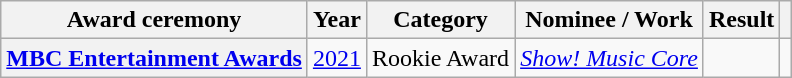<table class="wikitable plainrowheaders">
<tr>
<th scope="col">Award ceremony</th>
<th scope="col">Year</th>
<th scope="col">Category</th>
<th scope="col">Nominee / Work</th>
<th scope="col">Result</th>
<th scope="col" class="unsortable"></th>
</tr>
<tr>
<th scope="row"><a href='#'>MBC Entertainment Awards</a></th>
<td style="text-align:center"><a href='#'>2021</a></td>
<td>Rookie Award</td>
<td><em><a href='#'>Show! Music Core</a></em></td>
<td></td>
<td style="text-align:center"></td>
</tr>
</table>
